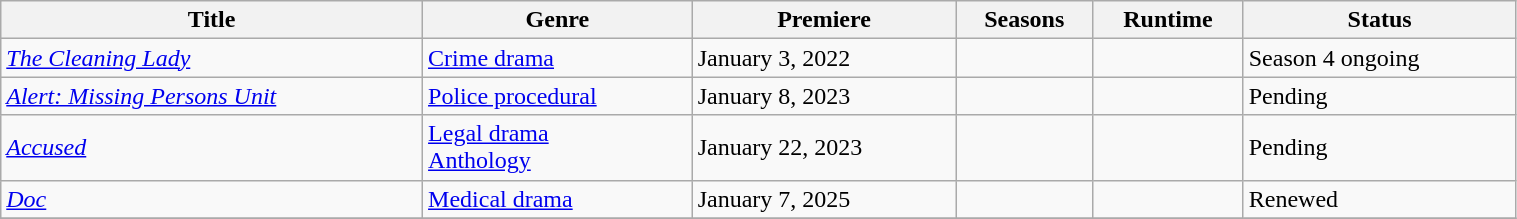<table class="wikitable sortable" style="width:80%;">
<tr>
<th>Title</th>
<th>Genre</th>
<th>Premiere</th>
<th>Seasons</th>
<th>Runtime</th>
<th>Status</th>
</tr>
<tr>
<td><em><a href='#'>The Cleaning Lady</a></em></td>
<td><a href='#'>Crime drama</a></td>
<td>January 3, 2022</td>
<td></td>
<td></td>
<td>Season 4 ongoing</td>
</tr>
<tr>
<td><em><a href='#'>Alert: Missing Persons Unit</a></em></td>
<td><a href='#'>Police procedural</a></td>
<td>January 8, 2023</td>
<td></td>
<td></td>
<td>Pending</td>
</tr>
<tr>
<td><em><a href='#'>Accused</a></em></td>
<td><a href='#'>Legal drama</a><br><a href='#'>Anthology</a></td>
<td>January 22, 2023</td>
<td></td>
<td></td>
<td>Pending</td>
</tr>
<tr>
<td><em><a href='#'>Doc</a></em></td>
<td><a href='#'>Medical drama</a></td>
<td>January 7, 2025</td>
<td></td>
<td></td>
<td>Renewed</td>
</tr>
<tr>
</tr>
</table>
